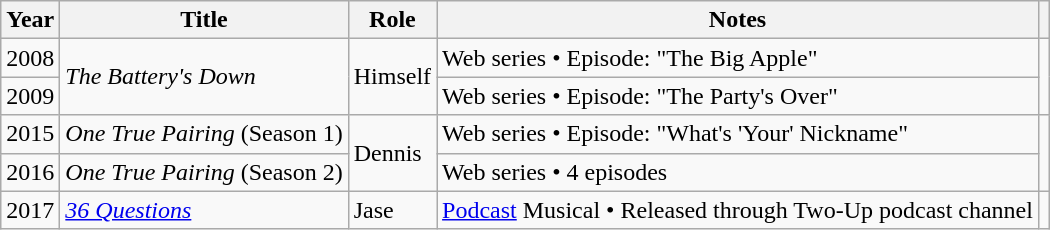<table class="wikitable plainrowheaders sortable">
<tr>
<th scope="col">Year</th>
<th scope="col">Title</th>
<th scope="col">Role</th>
<th scope="col" class="unsortable">Notes</th>
<th scope="col" class="unsortable"></th>
</tr>
<tr>
<td>2008</td>
<td rowspan=2><em>The Battery's Down</em></td>
<td rowspan=2>Himself</td>
<td>Web series • Episode: "The Big Apple"</td>
<td rowspan="2"></td>
</tr>
<tr>
<td>2009</td>
<td>Web series • Episode: "The Party's Over"</td>
</tr>
<tr>
<td>2015</td>
<td><em>One True Pairing</em> (Season 1)</td>
<td rowspan=2>Dennis</td>
<td>Web series • Episode: "What's 'Your' Nickname"</td>
<td rowspan="2"></td>
</tr>
<tr>
<td>2016</td>
<td><em>One True Pairing</em> (Season 2)</td>
<td>Web series • 4 episodes</td>
</tr>
<tr>
<td>2017</td>
<td><em><a href='#'>36 Questions</a></em></td>
<td>Jase</td>
<td><a href='#'>Podcast</a> Musical • Released through Two-Up podcast channel</td>
<td></td>
</tr>
</table>
